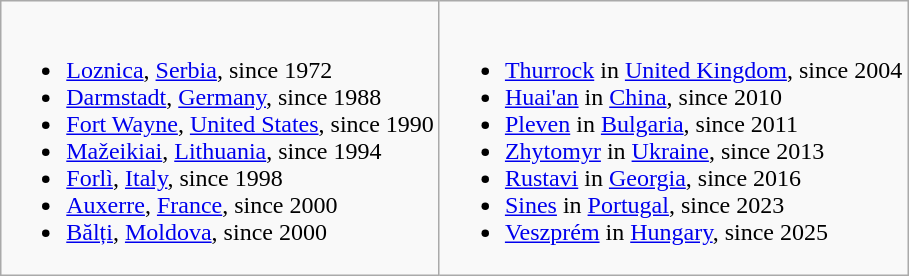<table class="wikitable">
<tr valign="top">
<td><br><ul><li> <a href='#'>Loznica</a>, <a href='#'>Serbia</a>, since 1972</li><li> <a href='#'>Darmstadt</a>, <a href='#'>Germany</a>, since 1988</li><li> <a href='#'>Fort Wayne</a>, <a href='#'>United States</a>, since 1990</li><li> <a href='#'>Mažeikiai</a>, <a href='#'>Lithuania</a>, since 1994</li><li> <a href='#'>Forlì</a>, <a href='#'>Italy</a>, since 1998</li><li> <a href='#'>Auxerre</a>, <a href='#'>France</a>, since 2000</li><li> <a href='#'>Bălți</a>, <a href='#'>Moldova</a>, since 2000</li></ul></td>
<td><br><ul><li> <a href='#'>Thurrock</a> in <a href='#'>United Kingdom</a>, since 2004</li><li> <a href='#'>Huai'an</a> in <a href='#'>China</a>, since 2010</li><li> <a href='#'>Pleven</a> in <a href='#'>Bulgaria</a>, since 2011</li><li> <a href='#'>Zhytomyr</a> in <a href='#'>Ukraine</a>, since 2013</li><li> <a href='#'>Rustavi</a> in <a href='#'>Georgia</a>, since 2016</li><li> <a href='#'>Sines</a> in <a href='#'>Portugal</a>, since 2023</li><li> <a href='#'>Veszprém</a> in <a href='#'>Hungary</a>, since 2025</li></ul></td>
</tr>
</table>
